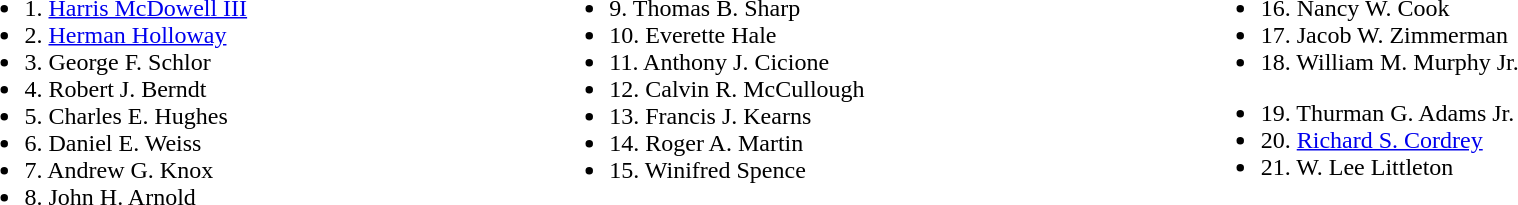<table width=100%>
<tr valign=top>
<td><br><ul><li>1. <a href='#'>Harris McDowell III</a></li><li>2. <a href='#'>Herman Holloway</a></li><li>3. George F. Schlor</li><li>4. Robert J. Berndt</li><li>5. Charles E. Hughes</li><li>6. Daniel E. Weiss</li><li>7. Andrew G. Knox</li><li>8. John H. Arnold</li></ul></td>
<td><br><ul><li>9. Thomas B. Sharp</li><li>10. Everette Hale</li><li>11. Anthony J. Cicione</li><li>12. Calvin R. McCullough</li><li>13. Francis J. Kearns</li><li>14. Roger A. Martin</li><li>15. Winifred Spence</li></ul></td>
<td><br><ul><li>16. Nancy W. Cook</li><li>17. Jacob W. Zimmerman</li><li>18. William M. Murphy Jr.</li></ul><ul><li>19. Thurman G. Adams Jr.</li><li>20. <a href='#'>Richard S. Cordrey</a></li><li>21. W. Lee Littleton</li></ul></td>
</tr>
</table>
